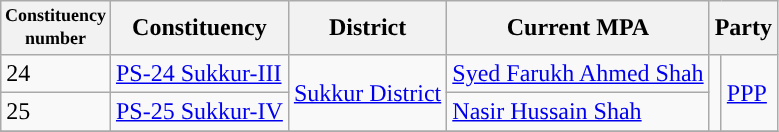<table class="wikitable">
<tr>
<th width="50px" style="font-size:75%">Constituency number</th>
<th>Constituency</th>
<th>District</th>
<th>Current MPA</th>
<th colspan="2">Party</th>
</tr>
<tr>
<td>24</td>
<td><a href='#'>PS-24 Sukkur-III</a></td>
<td rowspan="2"><a href='#'>Sukkur District</a></td>
<td><a href='#'>Syed Farukh Ahmed Shah</a></td>
<td rowspan="2"></td>
<td rowspan="2"><a href='#'>PPP</a></td>
</tr>
<tr>
<td>25</td>
<td><a href='#'>PS-25 Sukkur-IV</a></td>
<td><a href='#'>Nasir Hussain Shah</a></td>
</tr>
<tr>
</tr>
</table>
